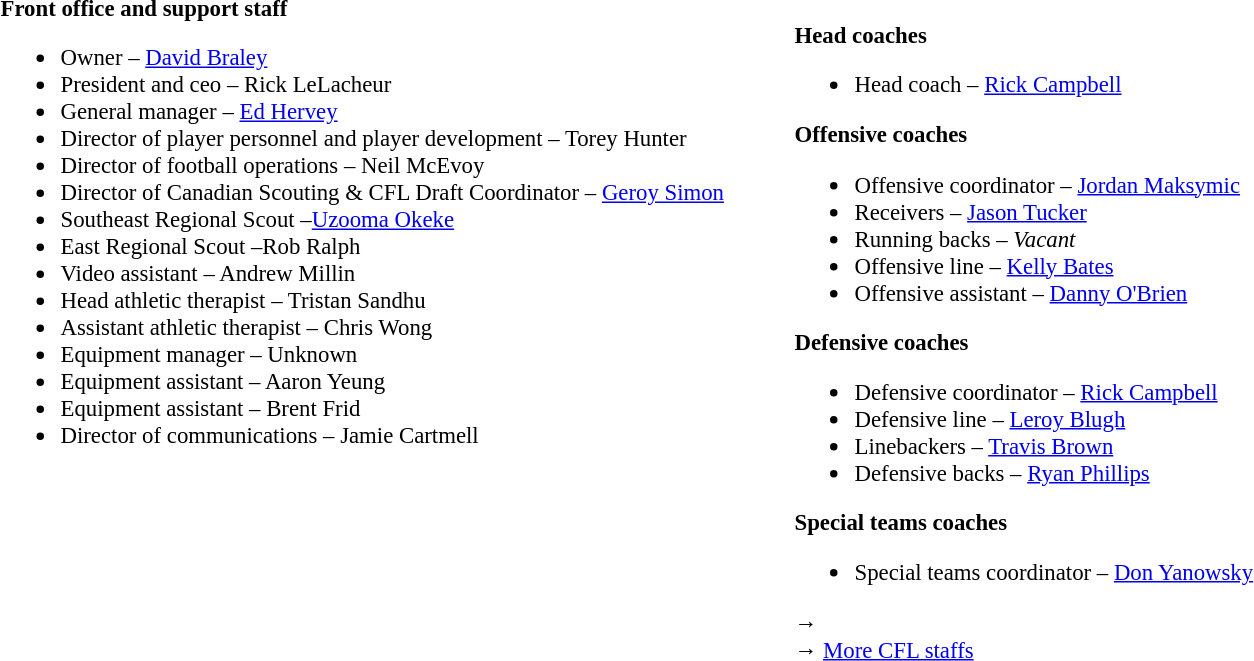<table class="toccolours" style="text-align: left;">
<tr>
<td colspan=7 style="text-align:right;"></td>
</tr>
<tr>
<td style="vertical-align:top;"></td>
<td style="font-size: 95%;vertical-align:top;"><strong>Front office and support staff</strong><br><ul><li>Owner – <a href='#'>David Braley</a></li><li>President and ceo – Rick LeLacheur</li><li>General manager – <a href='#'>Ed Hervey</a></li><li>Director of player personnel and player development – Torey Hunter</li><li>Director of football operations – Neil McEvoy</li><li>Director of Canadian Scouting & CFL Draft Coordinator – <a href='#'>Geroy Simon</a></li><li>Southeast Regional Scout –<a href='#'>Uzooma Okeke</a></li><li>East Regional Scout –Rob Ralph</li><li>Video assistant – Andrew Millin</li><li>Head athletic therapist – Tristan Sandhu</li><li>Assistant athletic therapist – Chris Wong</li><li>Equipment manager – Unknown</li><li>Equipment assistant – Aaron Yeung</li><li>Equipment assistant – Brent Frid</li><li>Director of communications – Jamie Cartmell</li></ul></td>
<td width="35"> </td>
<td style="vertical-align:top;"></td>
<td style="font-size: 95%;vertical-align:top;"><br><strong>Head coaches</strong><ul><li>Head coach – <a href='#'>Rick Campbell</a></li></ul><strong>Offensive coaches</strong><ul><li>Offensive coordinator – <a href='#'>Jordan Maksymic</a></li><li>Receivers – <a href='#'>Jason Tucker</a></li><li>Running backs – <em>Vacant</em></li><li>Offensive line – <a href='#'>Kelly Bates</a></li><li>Offensive assistant – <a href='#'>Danny O'Brien</a></li></ul><strong>Defensive coaches</strong><ul><li>Defensive coordinator – <a href='#'>Rick Campbell</a></li><li>Defensive line – <a href='#'>Leroy Blugh</a></li><li>Linebackers – <a href='#'>Travis Brown</a></li><li>Defensive backs – <a href='#'>Ryan Phillips</a></li></ul><strong>Special teams coaches</strong><ul><li>Special teams coordinator – <a href='#'>Don Yanowsky</a></li></ul>→ <span></span><br>
→ <a href='#'>More CFL staffs</a></td>
</tr>
</table>
